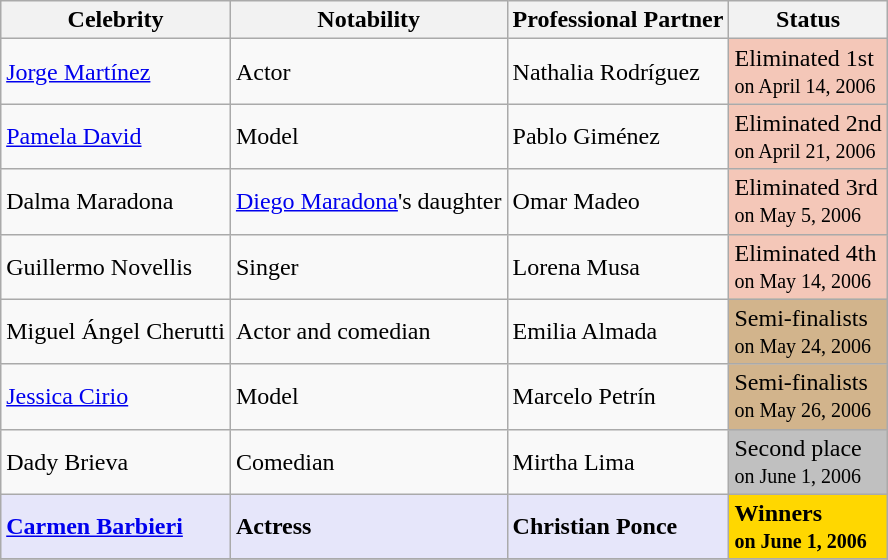<table class="wikitable sortable" style="margin:auto;" font-size:95%; text-align:center;">
<tr>
<th>Celebrity</th>
<th>Notability</th>
<th>Professional Partner</th>
<th>Status</th>
</tr>
<tr>
<td><a href='#'>Jorge Martínez</a></td>
<td>Actor</td>
<td>Nathalia Rodríguez</td>
<td bgcolor="#f4c7b8">Eliminated 1st<br><small>on April 14, 2006</small></td>
</tr>
<tr>
<td><a href='#'>Pamela David</a></td>
<td>Model</td>
<td>Pablo Giménez</td>
<td bgcolor="#f4c7b8">Eliminated 2nd<br><small>on April 21, 2006</small></td>
</tr>
<tr>
<td>Dalma Maradona</td>
<td><a href='#'>Diego Maradona</a>'s daughter</td>
<td>Omar Madeo</td>
<td bgcolor="#f4c7b8">Eliminated 3rd<br><small>on May 5, 2006</small></td>
</tr>
<tr>
<td>Guillermo Novellis</td>
<td>Singer</td>
<td>Lorena Musa</td>
<td bgcolor="#f4c7b8">Eliminated 4th<br><small>on May 14, 2006</small></td>
</tr>
<tr>
<td>Miguel Ángel Cherutti</td>
<td>Actor and comedian</td>
<td>Emilia Almada</td>
<td bgcolor="tan">Semi-finalists<br><small>on May 24, 2006</small></td>
</tr>
<tr>
<td><a href='#'>Jessica Cirio</a></td>
<td>Model</td>
<td>Marcelo Petrín</td>
<td bgcolor="tan">Semi-finalists<br><small>on May 26, 2006</small></td>
</tr>
<tr>
<td>Dady Brieva</td>
<td>Comedian</td>
<td>Mirtha Lima</td>
<td bgcolor="silver">Second place<br><small>on June 1, 2006</small></td>
</tr>
<tr>
<td bgcolor="lavender"><strong><a href='#'>Carmen Barbieri</a></strong></td>
<td bgcolor="lavender"><strong>Actress</strong></td>
<td bgcolor="lavender"><strong>Christian Ponce</strong></td>
<td bgcolor="gold"><strong>Winners</strong><br><small><strong>on June 1, 2006</strong></small></td>
</tr>
<tr>
</tr>
</table>
